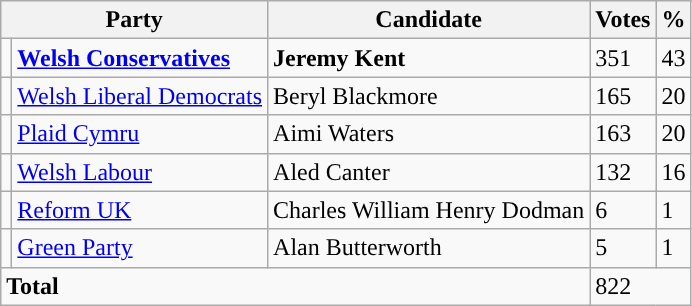<table class="wikitable">
<tr>
<th colspan="2">Party</th>
<th>Candidate</th>
<th>Votes</th>
<th>%</th>
</tr>
<tr>
<td style="color:inherit;background:"></td>
<td><strong><a href='#'>Welsh Conservatives</a></strong></td>
<td><strong>Jeremy Kent</strong></td>
<td>351</td>
<td>43</td>
</tr>
<tr>
<td style="color:inherit;background:"></td>
<td><a href='#'>Welsh Liberal Democrats</a></td>
<td>Beryl Blackmore</td>
<td>165</td>
<td>20</td>
</tr>
<tr>
<td style="color:inherit;background:"></td>
<td><a href='#'>Plaid Cymru</a></td>
<td>Aimi Waters</td>
<td>163</td>
<td>20</td>
</tr>
<tr>
<td style="color:inherit;background:"></td>
<td><a href='#'>Welsh Labour</a></td>
<td>Aled Canter</td>
<td>132</td>
<td>16</td>
</tr>
<tr>
<td style="color:inherit;background:"></td>
<td><a href='#'>Reform UK</a></td>
<td>Charles William Henry Dodman</td>
<td>6</td>
<td>1</td>
</tr>
<tr>
<td style="color:inherit;background:"></td>
<td><a href='#'>Green Party</a></td>
<td>Alan Butterworth</td>
<td>5</td>
<td>1</td>
</tr>
<tr>
<td colspan="3"><strong>Total</strong></td>
<td colspan="2">822</td>
</tr>
</table>
